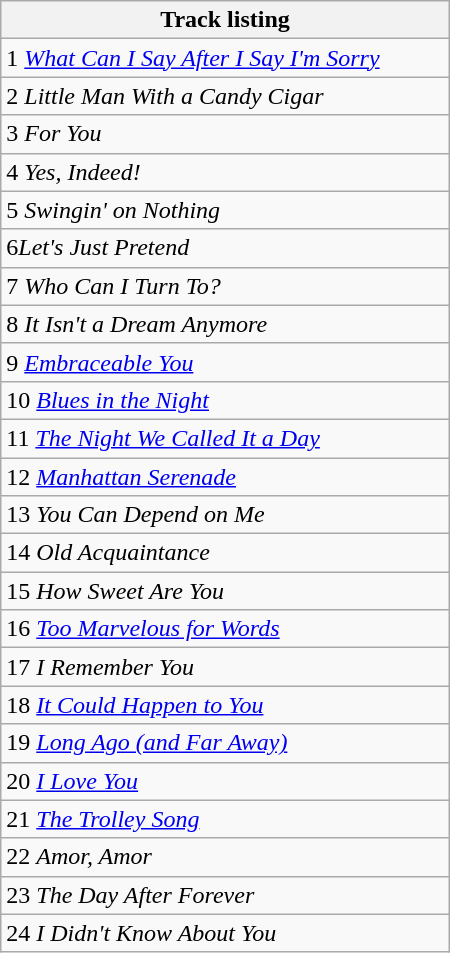<table class="wikitable collapsible collapsed" style="width:300px;">
<tr>
<th>Track listing</th>
</tr>
<tr>
<td>1 <em><a href='#'>What Can I Say After I Say I'm Sorry</a></em></td>
</tr>
<tr>
<td>2 <em>Little Man With a Candy Cigar</em></td>
</tr>
<tr>
<td>3 <em>For You</em></td>
</tr>
<tr>
<td>4 <em>Yes, Indeed!</em></td>
</tr>
<tr>
<td>5 <em>Swingin' on Nothing</em></td>
</tr>
<tr>
<td>6<em>Let's Just Pretend</em></td>
</tr>
<tr>
<td>7 <em>Who Can I Turn To?</em></td>
</tr>
<tr>
<td>8 <em>It Isn't a Dream Anymore</em></td>
</tr>
<tr>
<td>9 <em><a href='#'>Embraceable You</a></em></td>
</tr>
<tr>
<td>10 <em><a href='#'>Blues in the Night</a></em></td>
</tr>
<tr>
<td>11 <em><a href='#'>The Night We Called It a Day</a></em></td>
</tr>
<tr>
<td>12 <em><a href='#'>Manhattan Serenade</a></em></td>
</tr>
<tr>
<td>13 <em>You Can Depend on Me</em></td>
</tr>
<tr>
<td>14 <em>Old Acquaintance</em></td>
</tr>
<tr>
<td>15 <em>How Sweet Are You</em></td>
</tr>
<tr>
<td>16 <em><a href='#'>Too Marvelous for Words</a></em></td>
</tr>
<tr>
<td>17 <em>I Remember You</em></td>
</tr>
<tr>
<td>18 <em><a href='#'>It Could Happen to You</a></em></td>
</tr>
<tr>
<td>19  <em><a href='#'>Long Ago (and Far Away)</a></em></td>
</tr>
<tr>
<td>20 <em><a href='#'>I Love You</a></em></td>
</tr>
<tr>
<td>21  <em><a href='#'>The Trolley Song</a></em></td>
</tr>
<tr>
<td>22 <em>Amor, Amor</em></td>
</tr>
<tr>
<td>23 <em>The Day After Forever</em></td>
</tr>
<tr>
<td>24 <em>I Didn't Know About You</em></td>
</tr>
</table>
